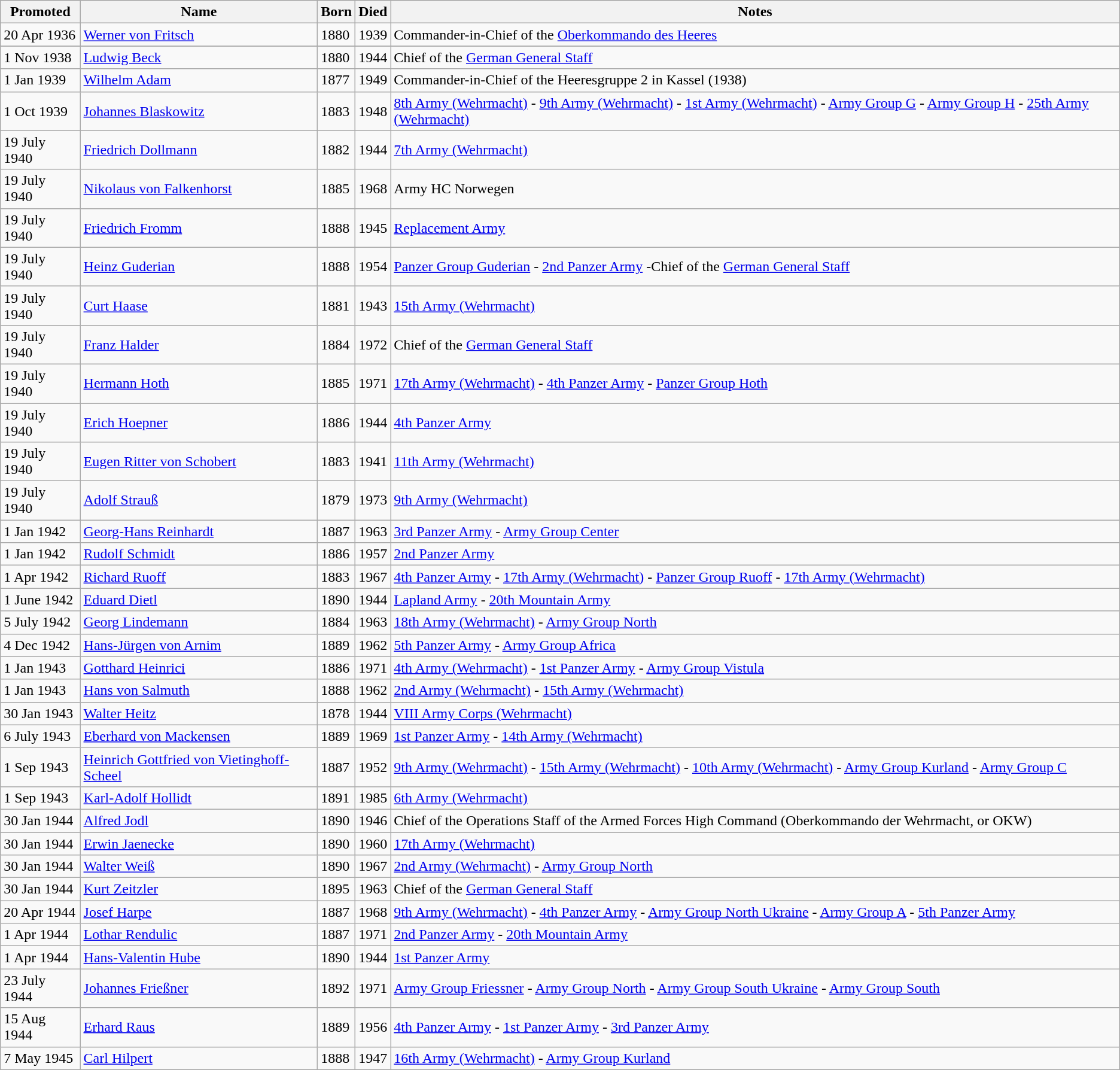<table Class="wikitable sortable">
<tr>
<th>Promoted</th>
<th>Name</th>
<th>Born</th>
<th>Died</th>
<th class=unsortable>Notes</th>
</tr>
<tr>
<td>20 Apr 1936</td>
<td><a href='#'>Werner von Fritsch</a></td>
<td>1880</td>
<td>1939</td>
<td>Commander-in-Chief of the <a href='#'>Oberkommando des Heeres</a></td>
</tr>
<tr>
</tr>
<tr>
<td>1 Nov 1938</td>
<td><a href='#'>Ludwig Beck</a></td>
<td>1880</td>
<td>1944</td>
<td>Chief of the <a href='#'>German General Staff</a></td>
</tr>
<tr>
<td>1 Jan 1939</td>
<td><a href='#'>Wilhelm Adam</a></td>
<td>1877</td>
<td>1949</td>
<td>Commander-in-Chief of the Heeresgruppe 2 in Kassel (1938)</td>
</tr>
<tr>
<td>1 Oct 1939</td>
<td><a href='#'>Johannes Blaskowitz</a></td>
<td>1883</td>
<td>1948</td>
<td><a href='#'>8th Army (Wehrmacht)</a> - <a href='#'>9th Army (Wehrmacht)</a> - <a href='#'>1st Army (Wehrmacht)</a> - <a href='#'>Army Group G</a> - <a href='#'>Army Group H</a> - <a href='#'>25th Army (Wehrmacht)</a></td>
</tr>
<tr>
<td>19 July 1940</td>
<td><a href='#'>Friedrich Dollmann</a></td>
<td>1882</td>
<td>1944</td>
<td><a href='#'>7th Army (Wehrmacht)</a></td>
</tr>
<tr>
<td>19 July 1940</td>
<td><a href='#'>Nikolaus von Falkenhorst</a></td>
<td>1885</td>
<td>1968</td>
<td>Army HC Norwegen</td>
</tr>
<tr>
<td>19 July 1940</td>
<td><a href='#'>Friedrich Fromm</a></td>
<td>1888</td>
<td>1945</td>
<td><a href='#'>Replacement Army</a></td>
</tr>
<tr>
<td>19 July 1940</td>
<td><a href='#'>Heinz Guderian</a></td>
<td>1888</td>
<td>1954</td>
<td><a href='#'>Panzer Group Guderian</a> -  <a href='#'>2nd Panzer Army</a> -Chief of the <a href='#'>German General Staff</a></td>
</tr>
<tr>
<td>19 July 1940</td>
<td><a href='#'>Curt Haase</a></td>
<td>1881</td>
<td>1943</td>
<td><a href='#'>15th Army (Wehrmacht)</a></td>
</tr>
<tr>
<td>19 July 1940</td>
<td><a href='#'>Franz Halder</a></td>
<td>1884</td>
<td>1972</td>
<td>Chief of the <a href='#'>German General Staff</a></td>
</tr>
<tr>
<td>19 July 1940</td>
<td><a href='#'>Hermann Hoth</a></td>
<td>1885</td>
<td>1971</td>
<td><a href='#'>17th Army (Wehrmacht)</a> - <a href='#'>4th Panzer Army</a> - <a href='#'>Panzer Group Hoth</a></td>
</tr>
<tr>
<td>19 July 1940</td>
<td><a href='#'>Erich Hoepner</a></td>
<td>1886</td>
<td>1944</td>
<td><a href='#'>4th Panzer Army</a></td>
</tr>
<tr>
<td>19 July 1940</td>
<td><a href='#'>Eugen Ritter von Schobert</a></td>
<td>1883</td>
<td>1941</td>
<td><a href='#'>11th Army (Wehrmacht)</a></td>
</tr>
<tr>
<td>19 July 1940</td>
<td><a href='#'>Adolf Strauß</a></td>
<td>1879</td>
<td>1973</td>
<td><a href='#'>9th Army (Wehrmacht)</a></td>
</tr>
<tr>
<td>1 Jan 1942</td>
<td><a href='#'>Georg-Hans Reinhardt</a></td>
<td>1887</td>
<td>1963</td>
<td><a href='#'>3rd Panzer Army</a> - <a href='#'>Army Group Center</a></td>
</tr>
<tr>
<td>1 Jan 1942</td>
<td><a href='#'>Rudolf Schmidt</a></td>
<td>1886</td>
<td>1957</td>
<td><a href='#'>2nd Panzer Army</a></td>
</tr>
<tr>
<td>1 Apr 1942</td>
<td><a href='#'>Richard Ruoff</a></td>
<td>1883</td>
<td>1967</td>
<td><a href='#'>4th Panzer Army</a> - <a href='#'>17th Army (Wehrmacht)</a> - <a href='#'>Panzer Group Ruoff</a> - <a href='#'>17th Army (Wehrmacht)</a></td>
</tr>
<tr>
<td>1 June 1942</td>
<td><a href='#'>Eduard Dietl</a></td>
<td>1890</td>
<td>1944</td>
<td><a href='#'>Lapland Army</a> - <a href='#'>20th Mountain Army</a></td>
</tr>
<tr>
<td>5 July 1942</td>
<td><a href='#'>Georg Lindemann</a></td>
<td>1884</td>
<td>1963</td>
<td><a href='#'>18th Army (Wehrmacht)</a> - <a href='#'>Army Group North</a></td>
</tr>
<tr>
<td>4 Dec 1942</td>
<td><a href='#'>Hans-Jürgen von Arnim</a></td>
<td>1889</td>
<td>1962</td>
<td><a href='#'>5th Panzer Army</a> - <a href='#'>Army Group Africa</a></td>
</tr>
<tr>
<td>1 Jan 1943</td>
<td><a href='#'>Gotthard Heinrici</a></td>
<td>1886</td>
<td>1971</td>
<td><a href='#'>4th Army (Wehrmacht)</a> - <a href='#'>1st Panzer Army</a> - <a href='#'>Army Group Vistula</a></td>
</tr>
<tr>
<td>1 Jan 1943</td>
<td><a href='#'>Hans von Salmuth</a></td>
<td>1888</td>
<td>1962</td>
<td><a href='#'>2nd Army (Wehrmacht)</a> - <a href='#'>15th Army (Wehrmacht)</a></td>
</tr>
<tr>
<td>30 Jan 1943</td>
<td><a href='#'>Walter Heitz</a></td>
<td>1878</td>
<td>1944</td>
<td><a href='#'>VIII Army Corps (Wehrmacht)</a></td>
</tr>
<tr>
<td>6 July 1943</td>
<td><a href='#'>Eberhard von Mackensen</a></td>
<td>1889</td>
<td>1969</td>
<td><a href='#'>1st Panzer Army</a> - <a href='#'>14th Army (Wehrmacht)</a></td>
</tr>
<tr>
<td>1 Sep 1943</td>
<td><a href='#'>Heinrich Gottfried von Vietinghoff-Scheel</a></td>
<td>1887</td>
<td>1952</td>
<td><a href='#'>9th Army (Wehrmacht)</a> - <a href='#'>15th Army (Wehrmacht)</a> - <a href='#'>10th Army (Wehrmacht)</a> - <a href='#'>Army Group Kurland</a> - <a href='#'>Army Group C</a></td>
</tr>
<tr>
<td>1 Sep 1943</td>
<td><a href='#'>Karl-Adolf Hollidt</a></td>
<td>1891</td>
<td>1985</td>
<td><a href='#'>6th Army (Wehrmacht)</a></td>
</tr>
<tr>
<td>30 Jan 1944</td>
<td><a href='#'>Alfred Jodl</a></td>
<td>1890</td>
<td>1946</td>
<td>Chief of the Operations Staff of the Armed Forces High Command (Oberkommando der Wehrmacht, or OKW)</td>
</tr>
<tr>
<td>30 Jan 1944</td>
<td><a href='#'>Erwin Jaenecke</a></td>
<td>1890</td>
<td>1960</td>
<td><a href='#'>17th Army (Wehrmacht)</a></td>
</tr>
<tr>
<td>30 Jan 1944</td>
<td><a href='#'>Walter Weiß</a></td>
<td>1890</td>
<td>1967</td>
<td><a href='#'>2nd Army (Wehrmacht)</a> - <a href='#'>Army Group North</a></td>
</tr>
<tr>
<td>30 Jan 1944</td>
<td><a href='#'>Kurt Zeitzler</a></td>
<td>1895</td>
<td>1963</td>
<td>Chief of the <a href='#'>German General Staff</a></td>
</tr>
<tr>
<td>20 Apr 1944</td>
<td><a href='#'>Josef Harpe</a></td>
<td>1887</td>
<td>1968</td>
<td><a href='#'>9th Army (Wehrmacht)</a> - <a href='#'>4th Panzer Army</a> - <a href='#'>Army Group North Ukraine</a> - <a href='#'>Army Group A</a> - <a href='#'>5th Panzer Army</a></td>
</tr>
<tr>
<td>1 Apr 1944</td>
<td><a href='#'>Lothar Rendulic</a></td>
<td>1887</td>
<td>1971</td>
<td><a href='#'>2nd Panzer Army</a> - <a href='#'>20th Mountain Army</a></td>
</tr>
<tr>
<td>1 Apr 1944</td>
<td><a href='#'>Hans-Valentin Hube</a></td>
<td>1890</td>
<td>1944</td>
<td><a href='#'>1st Panzer Army</a></td>
</tr>
<tr>
<td>23 July 1944</td>
<td><a href='#'>Johannes Frießner</a></td>
<td>1892</td>
<td>1971</td>
<td><a href='#'>Army Group Friessner</a> - <a href='#'>Army Group North</a> - <a href='#'>Army Group South Ukraine</a> - <a href='#'>Army Group South</a></td>
</tr>
<tr>
<td>15 Aug 1944</td>
<td><a href='#'>Erhard Raus</a></td>
<td>1889</td>
<td>1956</td>
<td><a href='#'>4th Panzer Army</a> - <a href='#'>1st Panzer Army</a> - <a href='#'>3rd Panzer Army</a></td>
</tr>
<tr>
<td>7 May 1945</td>
<td><a href='#'>Carl Hilpert</a></td>
<td>1888</td>
<td>1947</td>
<td><a href='#'>16th Army (Wehrmacht)</a> - <a href='#'>Army Group Kurland</a></td>
</tr>
</table>
